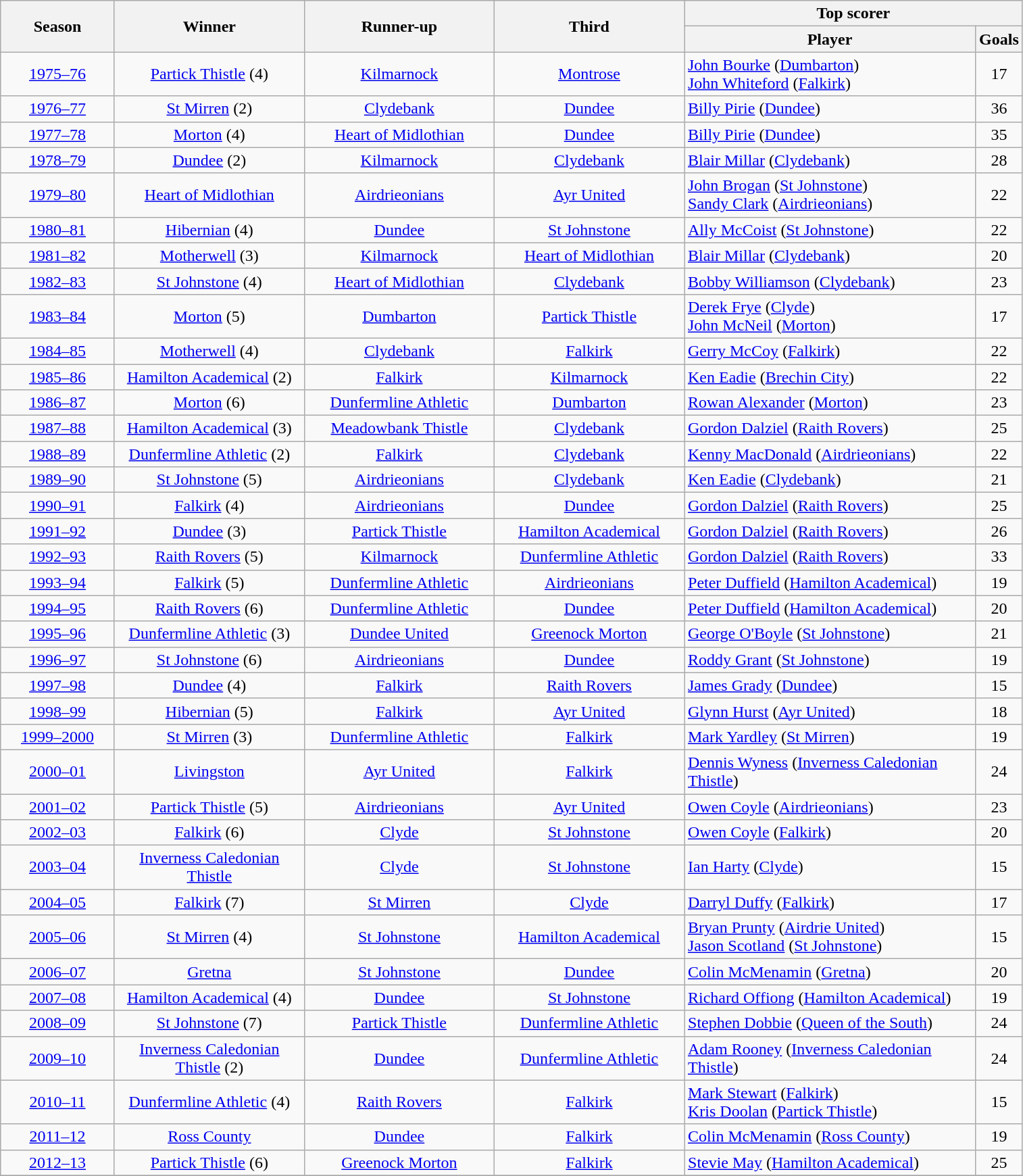<table class="wikitable" style="text-align:center;">
<tr>
<th rowspan=2 width=105>Season</th>
<th rowspan=2 width=180>Winner</th>
<th rowspan=2 width=180>Runner-up</th>
<th rowspan=2 width=180>Third</th>
<th colspan=2>Top scorer</th>
</tr>
<tr>
<th width=280>Player</th>
<th>Goals</th>
</tr>
<tr>
<td><a href='#'>1975–76</a></td>
<td><a href='#'>Partick Thistle</a> (4)</td>
<td><a href='#'>Kilmarnock</a></td>
<td><a href='#'>Montrose</a></td>
<td align=left><a href='#'>John Bourke</a> (<a href='#'>Dumbarton</a>)<br> <a href='#'>John Whiteford</a> (<a href='#'>Falkirk</a>)</td>
<td>17</td>
</tr>
<tr>
<td><a href='#'>1976–77</a></td>
<td><a href='#'>St Mirren</a> (2)</td>
<td><a href='#'>Clydebank</a></td>
<td><a href='#'>Dundee</a></td>
<td align=left><a href='#'>Billy Pirie</a> (<a href='#'>Dundee</a>)</td>
<td>36</td>
</tr>
<tr>
<td><a href='#'>1977–78</a></td>
<td><a href='#'>Morton</a> (4)</td>
<td><a href='#'>Heart of Midlothian</a></td>
<td><a href='#'>Dundee</a></td>
<td align=left><a href='#'>Billy Pirie</a> (<a href='#'>Dundee</a>)</td>
<td>35</td>
</tr>
<tr>
<td><a href='#'>1978–79</a></td>
<td><a href='#'>Dundee</a> (2)</td>
<td><a href='#'>Kilmarnock</a></td>
<td><a href='#'>Clydebank</a></td>
<td align=left><a href='#'>Blair Millar</a> (<a href='#'>Clydebank</a>)</td>
<td>28</td>
</tr>
<tr>
<td><a href='#'>1979–80</a></td>
<td><a href='#'>Heart of Midlothian</a></td>
<td><a href='#'>Airdrieonians</a></td>
<td><a href='#'>Ayr United</a></td>
<td align=left><a href='#'>John Brogan</a> (<a href='#'>St Johnstone</a>)<br> <a href='#'>Sandy Clark</a> (<a href='#'>Airdrieonians</a>)</td>
<td>22</td>
</tr>
<tr>
<td><a href='#'>1980–81</a></td>
<td><a href='#'>Hibernian</a> (4)</td>
<td><a href='#'>Dundee</a></td>
<td><a href='#'>St Johnstone</a></td>
<td align=left><a href='#'>Ally McCoist</a> (<a href='#'>St Johnstone</a>)</td>
<td>22</td>
</tr>
<tr>
<td><a href='#'>1981–82</a></td>
<td><a href='#'>Motherwell</a> (3)</td>
<td><a href='#'>Kilmarnock</a></td>
<td><a href='#'>Heart of Midlothian</a></td>
<td align=left><a href='#'>Blair Millar</a> (<a href='#'>Clydebank</a>)</td>
<td>20</td>
</tr>
<tr>
<td><a href='#'>1982–83</a></td>
<td><a href='#'>St Johnstone</a> (4)</td>
<td><a href='#'>Heart of Midlothian</a></td>
<td><a href='#'>Clydebank</a></td>
<td align=left><a href='#'>Bobby Williamson</a> (<a href='#'>Clydebank</a>)</td>
<td>23</td>
</tr>
<tr>
<td><a href='#'>1983–84</a></td>
<td><a href='#'>Morton</a> (5)</td>
<td><a href='#'>Dumbarton</a></td>
<td><a href='#'>Partick Thistle</a></td>
<td align=left><a href='#'>Derek Frye</a> (<a href='#'>Clyde</a>)<br> <a href='#'>John McNeil</a> (<a href='#'>Morton</a>)</td>
<td>17</td>
</tr>
<tr>
<td><a href='#'>1984–85</a></td>
<td><a href='#'>Motherwell</a> (4)</td>
<td><a href='#'>Clydebank</a></td>
<td><a href='#'>Falkirk</a></td>
<td align=left><a href='#'>Gerry McCoy</a> (<a href='#'>Falkirk</a>)</td>
<td>22</td>
</tr>
<tr>
<td><a href='#'>1985–86</a></td>
<td><a href='#'>Hamilton Academical</a> (2)</td>
<td><a href='#'>Falkirk</a></td>
<td><a href='#'>Kilmarnock</a></td>
<td align=left><a href='#'>Ken Eadie</a> (<a href='#'>Brechin City</a>)</td>
<td>22</td>
</tr>
<tr>
<td><a href='#'>1986–87</a></td>
<td><a href='#'>Morton</a> (6)</td>
<td><a href='#'>Dunfermline Athletic</a></td>
<td><a href='#'>Dumbarton</a></td>
<td align=left><a href='#'>Rowan Alexander</a> (<a href='#'>Morton</a>)</td>
<td>23</td>
</tr>
<tr>
<td><a href='#'>1987–88</a></td>
<td><a href='#'>Hamilton Academical</a> (3)</td>
<td><a href='#'>Meadowbank Thistle</a></td>
<td><a href='#'>Clydebank</a></td>
<td align=left><a href='#'>Gordon Dalziel</a> (<a href='#'>Raith Rovers</a>)</td>
<td>25</td>
</tr>
<tr>
<td><a href='#'>1988–89</a></td>
<td><a href='#'>Dunfermline Athletic</a> (2)</td>
<td><a href='#'>Falkirk</a></td>
<td><a href='#'>Clydebank</a></td>
<td align=left><a href='#'>Kenny MacDonald</a> (<a href='#'>Airdrieonians</a>)</td>
<td>22</td>
</tr>
<tr>
<td><a href='#'>1989–90</a></td>
<td><a href='#'>St Johnstone</a> (5)</td>
<td><a href='#'>Airdrieonians</a></td>
<td><a href='#'>Clydebank</a></td>
<td align=left><a href='#'>Ken Eadie</a> (<a href='#'>Clydebank</a>)</td>
<td>21</td>
</tr>
<tr>
<td><a href='#'>1990–91</a></td>
<td><a href='#'>Falkirk</a> (4)</td>
<td><a href='#'>Airdrieonians</a></td>
<td><a href='#'>Dundee</a></td>
<td align=left><a href='#'>Gordon Dalziel</a> (<a href='#'>Raith Rovers</a>)</td>
<td>25</td>
</tr>
<tr>
<td><a href='#'>1991–92</a></td>
<td><a href='#'>Dundee</a> (3)</td>
<td><a href='#'>Partick Thistle</a></td>
<td><a href='#'>Hamilton Academical</a></td>
<td align=left><a href='#'>Gordon Dalziel</a> (<a href='#'>Raith Rovers</a>)</td>
<td>26</td>
</tr>
<tr>
<td><a href='#'>1992–93</a></td>
<td><a href='#'>Raith Rovers</a> (5)</td>
<td><a href='#'>Kilmarnock</a></td>
<td><a href='#'>Dunfermline Athletic</a></td>
<td align=left><a href='#'>Gordon Dalziel</a> (<a href='#'>Raith Rovers</a>)</td>
<td>33</td>
</tr>
<tr>
<td><a href='#'>1993–94</a></td>
<td><a href='#'>Falkirk</a> (5)</td>
<td><a href='#'>Dunfermline Athletic</a></td>
<td><a href='#'>Airdrieonians</a></td>
<td align=left><a href='#'>Peter Duffield</a> (<a href='#'>Hamilton Academical</a>)</td>
<td>19</td>
</tr>
<tr>
<td><a href='#'>1994–95</a></td>
<td><a href='#'>Raith Rovers</a> (6)</td>
<td><a href='#'>Dunfermline Athletic</a></td>
<td><a href='#'>Dundee</a></td>
<td align=left><a href='#'>Peter Duffield</a> (<a href='#'>Hamilton Academical</a>)</td>
<td>20</td>
</tr>
<tr>
<td><a href='#'>1995–96</a></td>
<td><a href='#'>Dunfermline Athletic</a> (3)</td>
<td><a href='#'>Dundee United</a></td>
<td><a href='#'>Greenock Morton</a></td>
<td align=left><a href='#'>George O'Boyle</a> (<a href='#'>St Johnstone</a>)</td>
<td>21</td>
</tr>
<tr>
<td><a href='#'>1996–97</a></td>
<td><a href='#'>St Johnstone</a> (6)</td>
<td><a href='#'>Airdrieonians</a></td>
<td><a href='#'>Dundee</a></td>
<td align=left><a href='#'>Roddy Grant</a> (<a href='#'>St Johnstone</a>)</td>
<td>19</td>
</tr>
<tr>
<td><a href='#'>1997–98</a></td>
<td><a href='#'>Dundee</a> (4)</td>
<td><a href='#'>Falkirk</a></td>
<td><a href='#'>Raith Rovers</a></td>
<td align=left><a href='#'>James Grady</a> (<a href='#'>Dundee</a>)</td>
<td>15</td>
</tr>
<tr>
<td><a href='#'>1998–99</a></td>
<td><a href='#'>Hibernian</a> (5)</td>
<td><a href='#'>Falkirk</a></td>
<td><a href='#'>Ayr United</a></td>
<td align=left><a href='#'>Glynn Hurst</a> (<a href='#'>Ayr United</a>)</td>
<td>18</td>
</tr>
<tr>
<td><a href='#'>1999–2000</a></td>
<td><a href='#'>St Mirren</a> (3)</td>
<td><a href='#'>Dunfermline Athletic</a></td>
<td><a href='#'>Falkirk</a></td>
<td align=left><a href='#'>Mark Yardley</a> (<a href='#'>St Mirren</a>)</td>
<td>19</td>
</tr>
<tr>
<td><a href='#'>2000–01</a></td>
<td><a href='#'>Livingston</a></td>
<td><a href='#'>Ayr United</a></td>
<td><a href='#'>Falkirk</a></td>
<td align=left><a href='#'>Dennis Wyness</a> (<a href='#'>Inverness Caledonian Thistle</a>)</td>
<td>24</td>
</tr>
<tr>
<td><a href='#'>2001–02</a></td>
<td><a href='#'>Partick Thistle</a> (5)</td>
<td><a href='#'>Airdrieonians</a></td>
<td><a href='#'>Ayr United</a></td>
<td align=left><a href='#'>Owen Coyle</a> (<a href='#'>Airdrieonians</a>)</td>
<td>23</td>
</tr>
<tr>
<td><a href='#'>2002–03</a></td>
<td><a href='#'>Falkirk</a> (6)</td>
<td><a href='#'>Clyde</a></td>
<td><a href='#'>St Johnstone</a></td>
<td align=left><a href='#'>Owen Coyle</a> (<a href='#'>Falkirk</a>)</td>
<td>20</td>
</tr>
<tr>
<td><a href='#'>2003–04</a></td>
<td><a href='#'>Inverness Caledonian Thistle</a></td>
<td><a href='#'>Clyde</a></td>
<td><a href='#'>St Johnstone</a></td>
<td align=left><a href='#'>Ian Harty</a> (<a href='#'>Clyde</a>)</td>
<td>15</td>
</tr>
<tr>
<td><a href='#'>2004–05</a></td>
<td><a href='#'>Falkirk</a> (7)</td>
<td><a href='#'>St Mirren</a></td>
<td><a href='#'>Clyde</a></td>
<td align=left><a href='#'>Darryl Duffy</a> (<a href='#'>Falkirk</a>)</td>
<td>17</td>
</tr>
<tr>
<td><a href='#'>2005–06</a></td>
<td><a href='#'>St Mirren</a> (4)</td>
<td><a href='#'>St Johnstone</a></td>
<td><a href='#'>Hamilton Academical</a></td>
<td align=left><a href='#'>Bryan Prunty</a> (<a href='#'>Airdrie United</a>)<br> <a href='#'>Jason Scotland</a> (<a href='#'>St Johnstone</a>)</td>
<td>15</td>
</tr>
<tr>
<td><a href='#'>2006–07</a></td>
<td><a href='#'>Gretna</a></td>
<td><a href='#'>St Johnstone</a></td>
<td><a href='#'>Dundee</a></td>
<td align=left><a href='#'>Colin McMenamin</a> (<a href='#'>Gretna</a>)</td>
<td>20</td>
</tr>
<tr>
<td><a href='#'>2007–08</a></td>
<td><a href='#'>Hamilton Academical</a> (4)</td>
<td><a href='#'>Dundee</a></td>
<td><a href='#'>St Johnstone</a></td>
<td align=left><a href='#'>Richard Offiong</a> (<a href='#'>Hamilton Academical</a>)</td>
<td>19</td>
</tr>
<tr>
<td><a href='#'>2008–09</a></td>
<td><a href='#'>St Johnstone</a> (7)</td>
<td><a href='#'>Partick Thistle</a></td>
<td><a href='#'>Dunfermline Athletic</a></td>
<td align=left><a href='#'>Stephen Dobbie</a> (<a href='#'>Queen of the South</a>)</td>
<td>24</td>
</tr>
<tr>
<td><a href='#'>2009–10</a></td>
<td><a href='#'>Inverness Caledonian Thistle</a> (2)</td>
<td><a href='#'>Dundee</a></td>
<td><a href='#'>Dunfermline Athletic</a></td>
<td align=left><a href='#'>Adam Rooney</a> (<a href='#'>Inverness Caledonian Thistle</a>)</td>
<td>24</td>
</tr>
<tr>
<td><a href='#'>2010–11</a></td>
<td><a href='#'>Dunfermline Athletic</a> (4)</td>
<td><a href='#'>Raith Rovers</a></td>
<td><a href='#'>Falkirk</a></td>
<td align=left><a href='#'>Mark Stewart</a> (<a href='#'>Falkirk</a>)<br><a href='#'>Kris Doolan</a> (<a href='#'>Partick Thistle</a>)</td>
<td>15</td>
</tr>
<tr>
<td><a href='#'>2011–12</a></td>
<td><a href='#'>Ross County</a></td>
<td><a href='#'>Dundee</a></td>
<td><a href='#'>Falkirk</a></td>
<td align=left><a href='#'>Colin McMenamin</a> (<a href='#'>Ross County</a>)</td>
<td>19</td>
</tr>
<tr>
<td><a href='#'>2012–13</a></td>
<td><a href='#'>Partick Thistle</a> (6)</td>
<td><a href='#'>Greenock Morton</a></td>
<td><a href='#'>Falkirk</a></td>
<td align=left><a href='#'>Stevie May</a> (<a href='#'>Hamilton Academical</a>)</td>
<td>25</td>
</tr>
<tr>
</tr>
</table>
